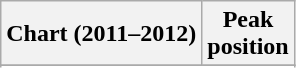<table class="wikitable sortable">
<tr>
<th align="left">Chart (2011–2012)</th>
<th align="center">Peak<br>position</th>
</tr>
<tr>
</tr>
<tr>
</tr>
<tr>
</tr>
</table>
